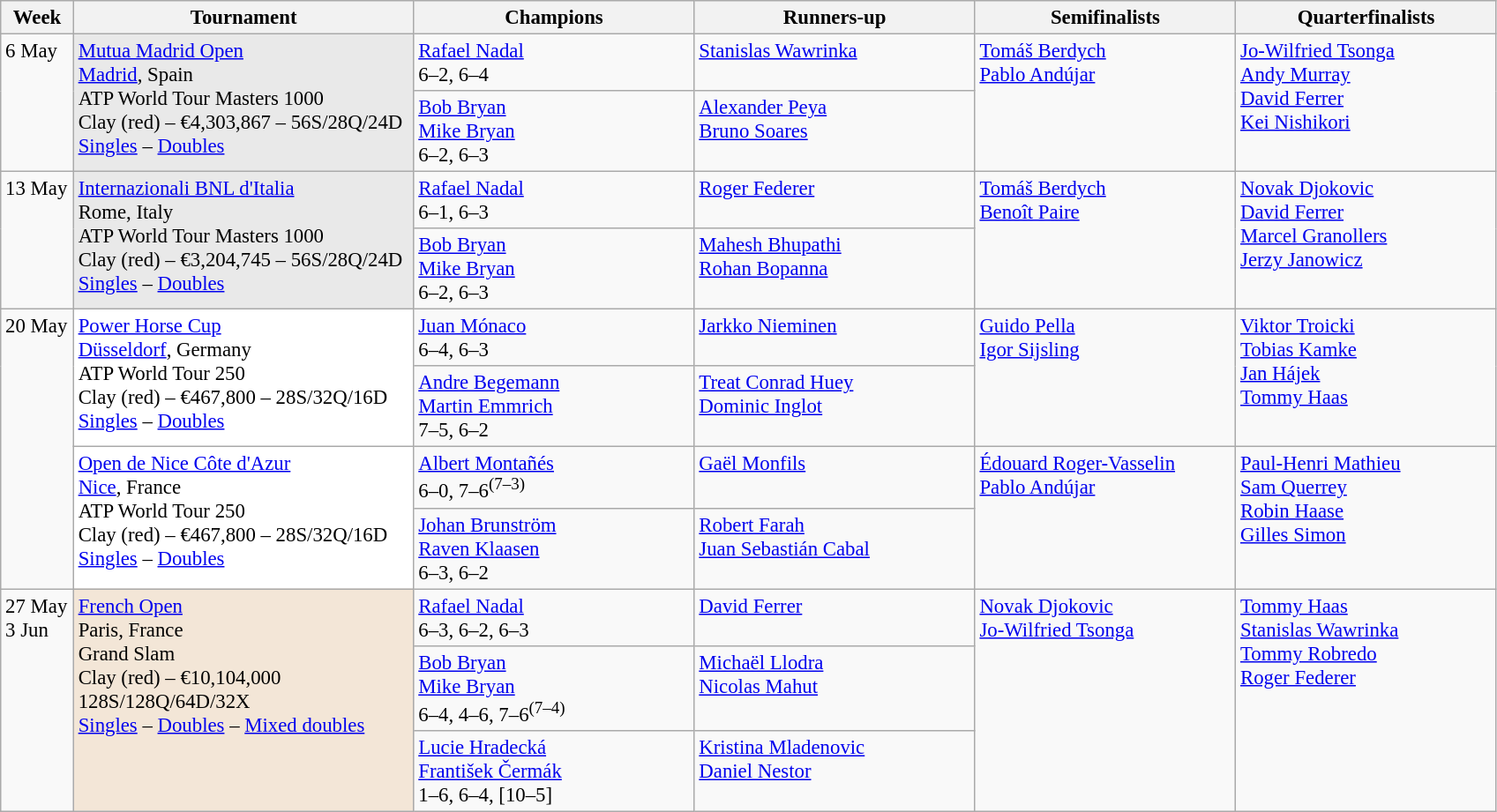<table class=wikitable style=font-size:95%>
<tr>
<th style="width:48px;">Week</th>
<th style="width:250px;">Tournament</th>
<th style="width:205px;">Champions</th>
<th style="width:205px;">Runners-up</th>
<th style="width:190px;">Semifinalists</th>
<th style="width:190px;">Quarterfinalists</th>
</tr>
<tr valign="top">
<td rowspan="2">6 May</td>
<td bgcolor="#E9E9E9" rowspan="2"><a href='#'>Mutua Madrid Open</a><br>  <a href='#'>Madrid</a>, Spain<br>ATP World Tour Masters 1000<br>Clay (red) – €4,303,867 – 56S/28Q/24D<br> <a href='#'>Singles</a> – <a href='#'>Doubles</a></td>
<td> <a href='#'>Rafael Nadal</a><br>6–2, 6–4</td>
<td> <a href='#'>Stanislas Wawrinka</a></td>
<td rowspan="2"> <a href='#'>Tomáš Berdych</a><br> <a href='#'>Pablo Andújar</a></td>
<td rowspan="2"> <a href='#'>Jo-Wilfried Tsonga</a><br> <a href='#'>Andy Murray</a><br>  <a href='#'>David Ferrer</a><br>  <a href='#'>Kei Nishikori</a></td>
</tr>
<tr valign="top">
<td> <a href='#'>Bob Bryan</a> <br>  <a href='#'>Mike Bryan</a><br>6–2, 6–3</td>
<td> <a href='#'>Alexander Peya</a> <br>  <a href='#'>Bruno Soares</a></td>
</tr>
<tr valign="top">
<td rowspan="2">13 May</td>
<td bgcolor="#E9E9E9" rowspan="2"><a href='#'>Internazionali BNL d'Italia</a><br>  Rome, Italy<br>ATP World Tour Masters 1000<br>Clay (red) – €3,204,745 – 56S/28Q/24D<br> <a href='#'>Singles</a> – <a href='#'>Doubles</a></td>
<td> <a href='#'>Rafael Nadal</a><br>6–1, 6–3</td>
<td> <a href='#'>Roger Federer</a></td>
<td rowspan="2"> <a href='#'>Tomáš Berdych</a><br> <a href='#'>Benoît Paire</a></td>
<td rowspan="2"> <a href='#'>Novak Djokovic</a><br> <a href='#'>David Ferrer</a><br>  <a href='#'>Marcel Granollers</a><br> <a href='#'>Jerzy Janowicz</a></td>
</tr>
<tr valign="top">
<td> <a href='#'>Bob Bryan</a><br> <a href='#'>Mike Bryan</a><br>6–2, 6–3</td>
<td> <a href='#'>Mahesh Bhupathi</a><br> <a href='#'>Rohan Bopanna</a></td>
</tr>
<tr valign="top">
<td rowspan="4">20 May</td>
<td bgcolor="#ffffff" rowspan="2"><a href='#'>Power Horse Cup</a><br>  <a href='#'>Düsseldorf</a>, Germany<br>ATP World Tour 250<br>Clay (red) – €467,800 – 28S/32Q/16D<br> <a href='#'>Singles</a> – <a href='#'>Doubles</a></td>
<td> <a href='#'>Juan Mónaco</a><br>6–4, 6–3</td>
<td> <a href='#'>Jarkko Nieminen</a></td>
<td rowspan="2"> <a href='#'>Guido Pella</a><br> <a href='#'>Igor Sijsling</a></td>
<td rowspan="2"> <a href='#'>Viktor Troicki</a><br> <a href='#'>Tobias Kamke</a><br>  <a href='#'>Jan Hájek</a><br> <a href='#'>Tommy Haas</a></td>
</tr>
<tr valign="top">
<td> <a href='#'>Andre Begemann</a> <br>  <a href='#'>Martin Emmrich</a> <br>7–5, 6–2</td>
<td> <a href='#'>Treat Conrad Huey</a> <br>  <a href='#'>Dominic Inglot</a></td>
</tr>
<tr valign="top">
<td bgcolor="#ffffff" rowspan="2"><a href='#'>Open de Nice Côte d'Azur</a><br>  <a href='#'>Nice</a>, France<br>ATP World Tour 250<br>Clay (red) – €467,800 – 28S/32Q/16D<br> <a href='#'>Singles</a> – <a href='#'>Doubles</a></td>
<td> <a href='#'>Albert Montañés</a><br> 6–0, 7–6<sup>(7–3)</sup></td>
<td> <a href='#'>Gaël Monfils</a></td>
<td rowspan="2"> <a href='#'>Édouard Roger-Vasselin</a><br>  <a href='#'>Pablo Andújar</a></td>
<td rowspan="2"> <a href='#'>Paul-Henri Mathieu</a><br> <a href='#'>Sam Querrey</a><br> <a href='#'>Robin Haase</a><br> <a href='#'>Gilles Simon</a></td>
</tr>
<tr valign="top">
<td> <a href='#'>Johan Brunström</a><br> <a href='#'>Raven Klaasen</a><br>6–3, 6–2</td>
<td> <a href='#'>Robert Farah</a><br> <a href='#'>Juan Sebastián Cabal</a></td>
</tr>
<tr valign="top">
<td rowspan="3">27 May<br>3 Jun</td>
<td rowspan="3" bgcolor="#F3E6D7"><a href='#'>French Open</a><br>  Paris, France<br>Grand Slam<br>Clay (red) – €10,104,000<br>128S/128Q/64D/32X<br><a href='#'>Singles</a> – <a href='#'>Doubles</a> – <a href='#'>Mixed doubles</a></td>
<td> <a href='#'>Rafael Nadal</a><br>6–3, 6–2, 6–3</td>
<td> <a href='#'>David Ferrer</a></td>
<td rowspan="3"> <a href='#'>Novak Djokovic</a> <br> <a href='#'>Jo-Wilfried Tsonga</a></td>
<td rowspan="3"> <a href='#'>Tommy Haas</a><br>  <a href='#'>Stanislas Wawrinka</a> <br>  <a href='#'>Tommy Robredo</a> <br>  <a href='#'>Roger Federer</a></td>
</tr>
<tr valign="top">
<td> <a href='#'>Bob Bryan</a><br> <a href='#'>Mike Bryan</a><br>6–4, 4–6, 7–6<sup>(7–4)</sup></td>
<td> <a href='#'>Michaël Llodra</a><br> <a href='#'>Nicolas Mahut</a></td>
</tr>
<tr valign="top">
<td> <a href='#'>Lucie Hradecká</a><br> <a href='#'>František Čermák</a><br>1–6, 6–4, [10–5]</td>
<td> <a href='#'>Kristina Mladenovic</a><br> <a href='#'>Daniel Nestor</a></td>
</tr>
</table>
